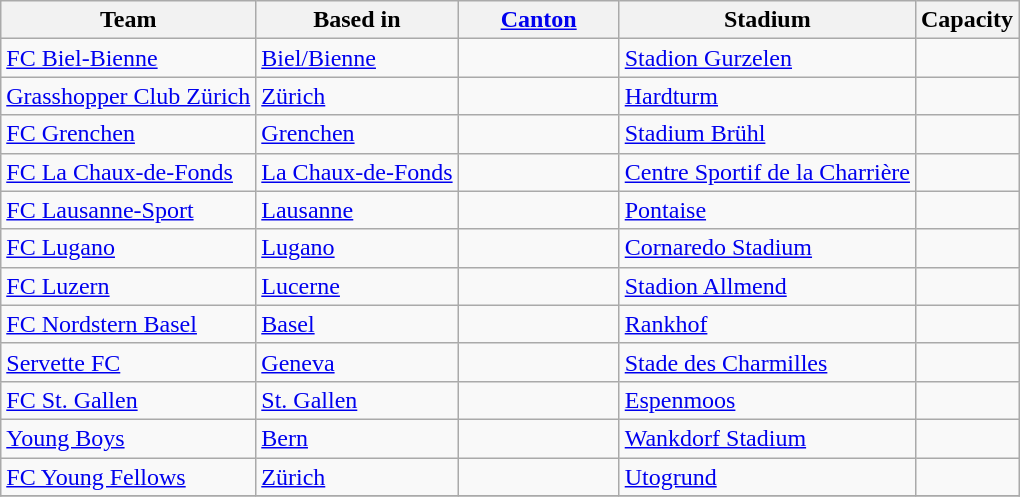<table class="wikitable sortable" style="text-align: left;">
<tr>
<th>Team</th>
<th>Based in</th>
<th width="100"><a href='#'>Canton</a></th>
<th>Stadium</th>
<th>Capacity</th>
</tr>
<tr>
<td><a href='#'>FC Biel-Bienne</a></td>
<td><a href='#'>Biel/Bienne</a></td>
<td></td>
<td><a href='#'>Stadion Gurzelen</a></td>
<td></td>
</tr>
<tr>
<td><a href='#'>Grasshopper Club Zürich</a></td>
<td><a href='#'>Zürich</a></td>
<td></td>
<td><a href='#'>Hardturm</a></td>
<td></td>
</tr>
<tr>
<td><a href='#'>FC Grenchen</a></td>
<td><a href='#'>Grenchen</a></td>
<td></td>
<td><a href='#'>Stadium Brühl</a></td>
<td></td>
</tr>
<tr>
<td><a href='#'>FC La Chaux-de-Fonds</a></td>
<td><a href='#'>La Chaux-de-Fonds</a></td>
<td></td>
<td><a href='#'>Centre Sportif de la Charrière</a></td>
<td></td>
</tr>
<tr>
<td><a href='#'>FC Lausanne-Sport</a></td>
<td><a href='#'>Lausanne</a></td>
<td></td>
<td><a href='#'>Pontaise</a></td>
<td></td>
</tr>
<tr>
<td><a href='#'>FC Lugano</a></td>
<td><a href='#'>Lugano</a></td>
<td></td>
<td><a href='#'>Cornaredo Stadium</a></td>
<td></td>
</tr>
<tr>
<td><a href='#'>FC Luzern</a></td>
<td><a href='#'>Lucerne</a></td>
<td></td>
<td><a href='#'>Stadion Allmend</a></td>
<td></td>
</tr>
<tr>
<td><a href='#'>FC Nordstern Basel</a></td>
<td><a href='#'>Basel</a></td>
<td></td>
<td><a href='#'>Rankhof</a></td>
<td></td>
</tr>
<tr>
<td><a href='#'>Servette FC</a></td>
<td><a href='#'>Geneva</a></td>
<td></td>
<td><a href='#'>Stade des Charmilles</a></td>
<td></td>
</tr>
<tr>
<td><a href='#'>FC St. Gallen</a></td>
<td><a href='#'>St. Gallen</a></td>
<td></td>
<td><a href='#'>Espenmoos</a></td>
<td></td>
</tr>
<tr>
<td><a href='#'>Young Boys</a></td>
<td><a href='#'>Bern</a></td>
<td></td>
<td><a href='#'>Wankdorf Stadium</a></td>
<td></td>
</tr>
<tr>
<td><a href='#'>FC Young Fellows</a></td>
<td><a href='#'>Zürich</a></td>
<td></td>
<td><a href='#'>Utogrund</a></td>
<td></td>
</tr>
<tr>
</tr>
</table>
